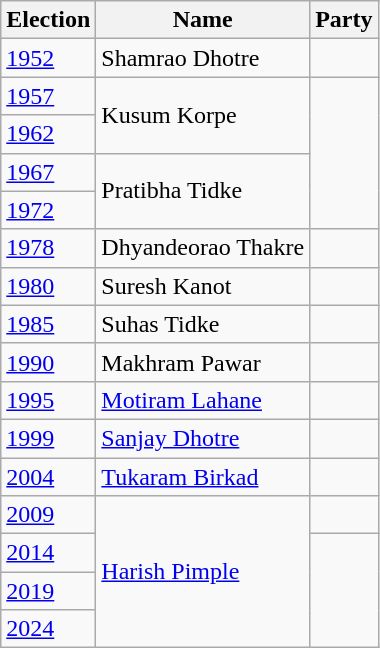<table class = "wikitable sortable">
<tr>
<th>Election</th>
<th>Name</th>
<th colspan=2>Party</th>
</tr>
<tr>
<td><a href='#'>1952</a></td>
<td>Shamrao Dhotre</td>
<td></td>
</tr>
<tr>
<td><a href='#'>1957</a></td>
<td rowspan=2>Kusum Korpe</td>
</tr>
<tr>
<td><a href='#'>1962</a></td>
</tr>
<tr>
<td><a href='#'>1967</a></td>
<td rowspan=2>Pratibha Tidke</td>
</tr>
<tr>
<td><a href='#'>1972</a></td>
</tr>
<tr>
<td><a href='#'>1978</a></td>
<td>Dhyandeorao Thakre</td>
<td></td>
</tr>
<tr>
<td><a href='#'>1980</a></td>
<td>Suresh Kanot</td>
</tr>
<tr>
<td><a href='#'>1985</a></td>
<td>Suhas Tidke</td>
<td></td>
</tr>
<tr>
<td><a href='#'>1990</a></td>
<td>Makhram Pawar</td>
<td></td>
</tr>
<tr>
<td><a href='#'>1995</a></td>
<td><a href='#'>Motiram Lahane</a></td>
<td></td>
</tr>
<tr>
<td><a href='#'>1999</a></td>
<td><a href='#'>Sanjay Dhotre</a></td>
</tr>
<tr>
<td><a href='#'>2004</a></td>
<td><a href='#'>Tukaram Birkad</a></td>
<td></td>
</tr>
<tr>
<td><a href='#'>2009</a></td>
<td rowspan=4><a href='#'>Harish Pimple</a></td>
<td></td>
</tr>
<tr>
<td><a href='#'>2014</a></td>
</tr>
<tr>
<td><a href='#'>2019</a></td>
</tr>
<tr>
<td><a href='#'>2024</a></td>
</tr>
</table>
